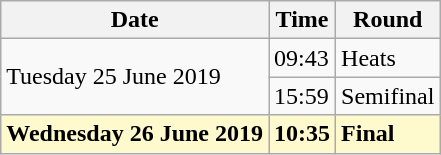<table class="wikitable">
<tr>
<th>Date</th>
<th>Time</th>
<th>Round</th>
</tr>
<tr>
<td rowspan=2>Tuesday 25 June 2019</td>
<td>09:43</td>
<td>Heats</td>
</tr>
<tr>
<td>15:59</td>
<td>Semifinal</td>
</tr>
<tr>
<td style=background:lemonchiffon><strong>Wednesday 26 June 2019</strong></td>
<td style=background:lemonchiffon><strong>10:35</strong></td>
<td style=background:lemonchiffon><strong>Final</strong></td>
</tr>
</table>
